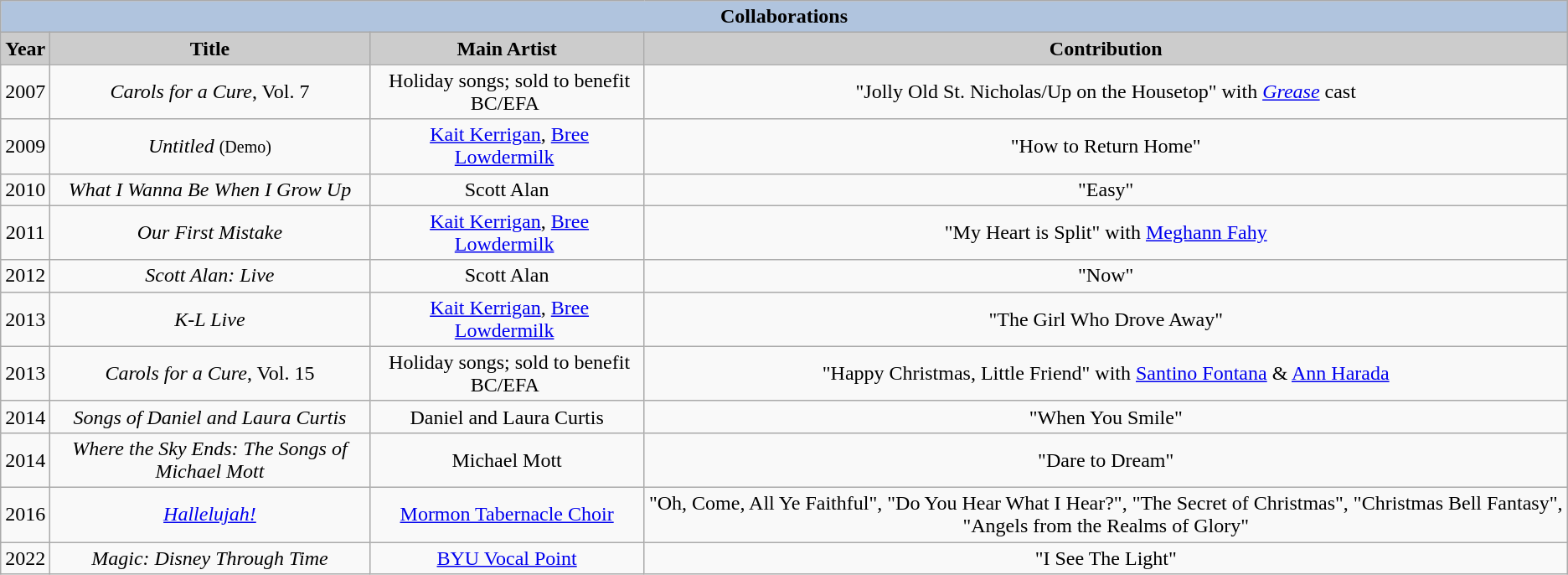<table class="wikitable" style="text-align:center;">
<tr>
<th colspan=5 style="background:#B0C4DE;">Collaborations</th>
</tr>
<tr>
<th style="background:#ccc;">Year</th>
<th style="background:#ccc;">Title</th>
<th style="background:#ccc;">Main Artist</th>
<th style="background:#ccc;">Contribution</th>
</tr>
<tr>
<td>2007</td>
<td><em>Carols for a Cure</em>, Vol. 7</td>
<td> Holiday songs; sold to benefit BC/EFA </td>
<td> "Jolly Old St. Nicholas/Up on the Housetop" with <em><a href='#'>Grease</a></em> cast </td>
</tr>
<tr>
<td>2009</td>
<td><em>Untitled</em> <small>(Demo)</small></td>
<td> <a href='#'>Kait Kerrigan</a>, <a href='#'>Bree Lowdermilk</a> </td>
<td> "How to Return Home" </td>
</tr>
<tr>
<td>2010</td>
<td>  <em>What I Wanna Be When I Grow Up</em>  </td>
<td>Scott Alan</td>
<td>"Easy"</td>
</tr>
<tr>
<td>2011</td>
<td><em>Our First Mistake</em></td>
<td> <a href='#'>Kait Kerrigan</a>, <a href='#'>Bree Lowdermilk</a> </td>
<td>"My Heart is Split" with <a href='#'>Meghann Fahy</a></td>
</tr>
<tr>
<td>2012</td>
<td><em>Scott Alan: Live</em></td>
<td>Scott Alan</td>
<td>"Now"</td>
</tr>
<tr>
<td>2013</td>
<td><em>K-L Live</em></td>
<td> <a href='#'>Kait Kerrigan</a>, <a href='#'>Bree Lowdermilk</a> </td>
<td>"The Girl Who Drove Away"</td>
</tr>
<tr>
<td>2013</td>
<td><em>Carols for a Cure</em>, Vol. 15</td>
<td> Holiday songs; sold to benefit BC/EFA </td>
<td> "Happy Christmas, Little Friend" with <a href='#'>Santino Fontana</a> & <a href='#'>Ann Harada</a> </td>
</tr>
<tr>
<td>2014</td>
<td><em>Songs of Daniel and Laura Curtis</em></td>
<td>Daniel and Laura Curtis</td>
<td>"When You Smile"</td>
</tr>
<tr>
<td>2014</td>
<td><em>Where the Sky Ends: The Songs of Michael Mott</em></td>
<td>Michael Mott</td>
<td>"Dare to Dream"</td>
</tr>
<tr>
<td>2016</td>
<td><em><a href='#'>Hallelujah!</a></em></td>
<td><a href='#'>Mormon Tabernacle Choir</a></td>
<td>"Oh, Come, All Ye Faithful", "Do You Hear What I Hear?", "The Secret of Christmas", "Christmas Bell Fantasy", "Angels from the Realms of Glory"</td>
</tr>
<tr>
<td>2022</td>
<td><em>Magic: Disney Through Time</em></td>
<td><a href='#'>BYU Vocal Point</a></td>
<td>"I See The Light"</td>
</tr>
</table>
